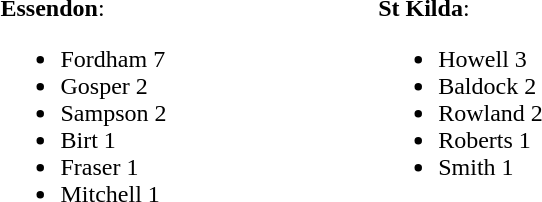<table width="40%">
<tr>
<td valign="top" width="30%"><br><strong>Essendon</strong>:<ul><li>Fordham 7</li><li>Gosper 2</li><li>Sampson 2</li><li>Birt 1</li><li>Fraser 1</li><li>Mitchell 1</li></ul></td>
<td valign="top" width="30%"><br><strong>St Kilda</strong>:<ul><li>Howell 3</li><li>Baldock 2</li><li>Rowland 2</li><li>Roberts 1</li><li>Smith 1</li></ul></td>
</tr>
</table>
